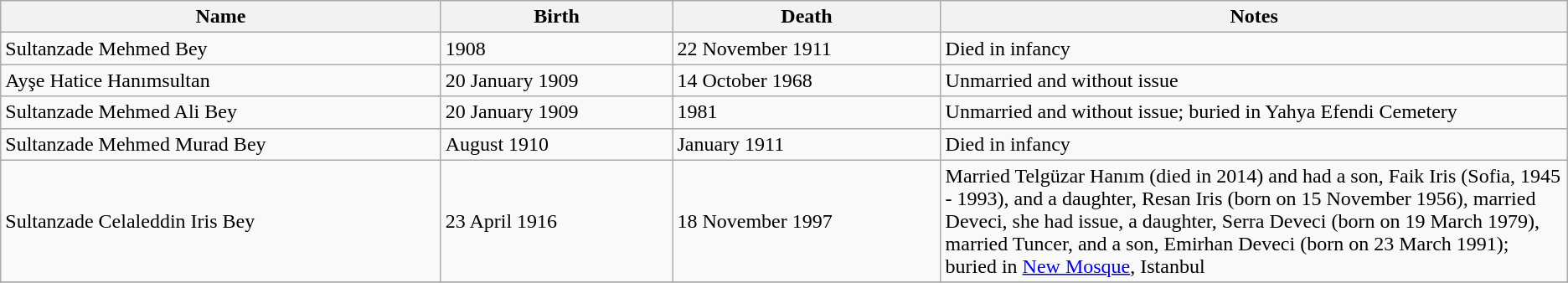<table class="wikitable">
<tr>
<th>Name</th>
<th>Birth</th>
<th>Death</th>
<th style="width:40%;">Notes</th>
</tr>
<tr>
<td>Sultanzade Mehmed Bey</td>
<td>1908</td>
<td>22 November 1911</td>
<td>Died in infancy</td>
</tr>
<tr>
<td>Ayşe Hatice Hanımsultan</td>
<td>20 January 1909</td>
<td>14 October 1968</td>
<td>Unmarried and without issue</td>
</tr>
<tr>
<td>Sultanzade Mehmed Ali Bey</td>
<td>20 January 1909</td>
<td>1981</td>
<td>Unmarried and without issue; buried in Yahya Efendi Cemetery</td>
</tr>
<tr>
<td>Sultanzade Mehmed Murad Bey</td>
<td>August 1910</td>
<td>January 1911</td>
<td>Died in infancy</td>
</tr>
<tr>
<td>Sultanzade Celaleddin Iris Bey</td>
<td>23 April 1916</td>
<td>18 November 1997</td>
<td>Married Telgüzar Hanım (died in 2014) and had a son, Faik Iris (Sofia, 1945 - 1993), and a daughter, Resan Iris (born on 15 November 1956), married Deveci, she had issue, a daughter, Serra Deveci (born on 19 March 1979), married Tuncer, and a son, Emirhan Deveci (born on 23 March 1991); buried in <a href='#'>New Mosque</a>, Istanbul</td>
</tr>
<tr>
</tr>
</table>
